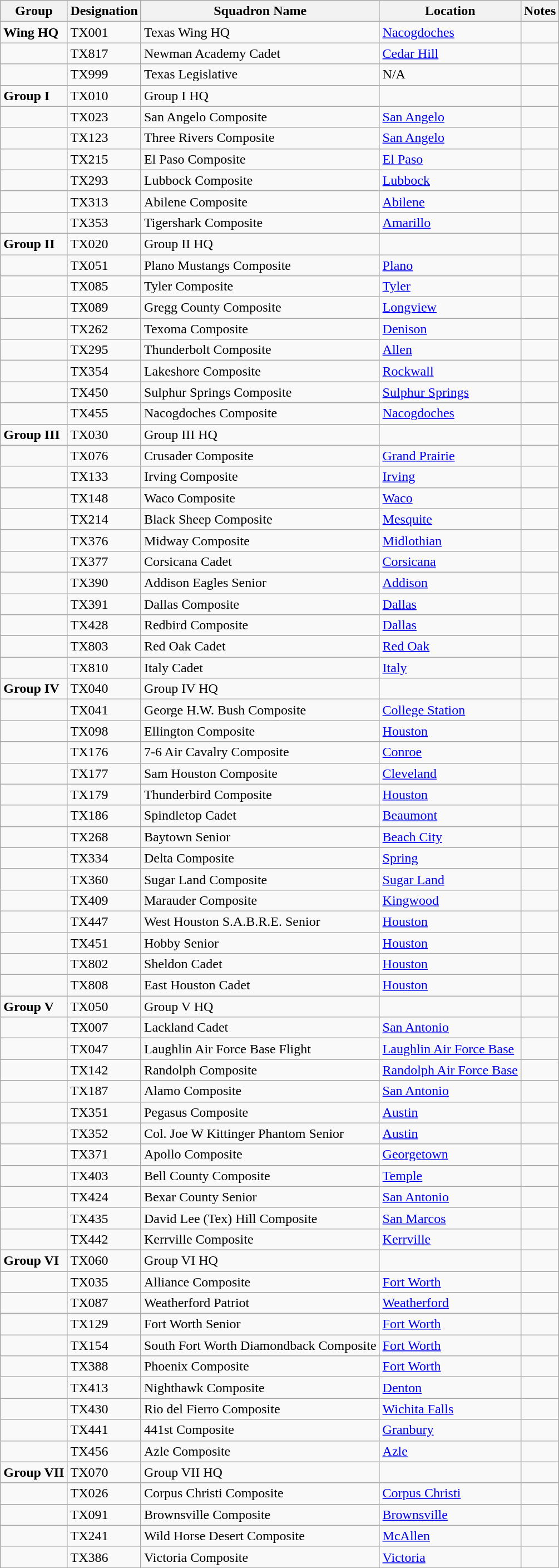<table class="wikitable">
<tr>
<th>Group</th>
<th>Designation</th>
<th>Squadron Name</th>
<th>Location</th>
<th>Notes</th>
</tr>
<tr>
<td><strong>Wing HQ</strong></td>
<td>TX001</td>
<td>Texas Wing HQ</td>
<td><a href='#'>Nacogdoches</a></td>
<td></td>
</tr>
<tr>
<td></td>
<td>TX817</td>
<td>Newman Academy Cadet</td>
<td><a href='#'>Cedar Hill</a></td>
<td></td>
</tr>
<tr>
<td></td>
<td>TX999</td>
<td>Texas Legislative</td>
<td>N/A</td>
<td></td>
</tr>
<tr>
<td><strong>Group I</strong></td>
<td>TX010</td>
<td>Group I HQ</td>
<td></td>
<td></td>
</tr>
<tr>
<td></td>
<td>TX023</td>
<td>San Angelo Composite</td>
<td><a href='#'>San Angelo</a></td>
<td></td>
</tr>
<tr>
<td></td>
<td>TX123</td>
<td>Three Rivers Composite</td>
<td><a href='#'>San Angelo</a></td>
<td></td>
</tr>
<tr>
<td></td>
<td>TX215</td>
<td>El Paso Composite</td>
<td><a href='#'>El Paso</a></td>
<td></td>
</tr>
<tr>
<td></td>
<td>TX293</td>
<td>Lubbock Composite</td>
<td><a href='#'>Lubbock</a></td>
<td></td>
</tr>
<tr>
<td></td>
<td>TX313</td>
<td>Abilene Composite</td>
<td><a href='#'>Abilene</a></td>
<td></td>
</tr>
<tr>
<td></td>
<td>TX353</td>
<td>Tigershark Composite</td>
<td><a href='#'>Amarillo</a></td>
<td></td>
</tr>
<tr>
<td><strong>Group II</strong></td>
<td>TX020</td>
<td>Group II HQ</td>
<td></td>
<td></td>
</tr>
<tr>
<td></td>
<td>TX051</td>
<td>Plano Mustangs Composite</td>
<td><a href='#'>Plano</a></td>
<td></td>
</tr>
<tr>
<td></td>
<td>TX085</td>
<td>Tyler Composite</td>
<td><a href='#'>Tyler</a></td>
<td></td>
</tr>
<tr>
<td></td>
<td>TX089</td>
<td>Gregg County Composite</td>
<td><a href='#'>Longview</a></td>
<td></td>
</tr>
<tr>
<td></td>
<td>TX262</td>
<td>Texoma Composite</td>
<td><a href='#'>Denison</a></td>
<td></td>
</tr>
<tr>
<td></td>
<td>TX295</td>
<td>Thunderbolt Composite</td>
<td><a href='#'>Allen</a></td>
<td></td>
</tr>
<tr>
<td></td>
<td>TX354</td>
<td>Lakeshore Composite</td>
<td><a href='#'>Rockwall</a></td>
<td></td>
</tr>
<tr>
<td></td>
<td>TX450</td>
<td>Sulphur Springs Composite</td>
<td><a href='#'>Sulphur Springs</a></td>
<td></td>
</tr>
<tr>
<td></td>
<td>TX455</td>
<td>Nacogdoches Composite</td>
<td><a href='#'>Nacogdoches</a></td>
<td></td>
</tr>
<tr>
<td><strong>Group III</strong></td>
<td>TX030</td>
<td>Group III HQ</td>
<td></td>
<td></td>
</tr>
<tr>
<td></td>
<td>TX076</td>
<td>Crusader Composite</td>
<td><a href='#'>Grand Prairie</a></td>
<td></td>
</tr>
<tr>
<td></td>
<td>TX133</td>
<td>Irving Composite</td>
<td><a href='#'>Irving</a></td>
<td></td>
</tr>
<tr>
<td></td>
<td>TX148</td>
<td>Waco Composite</td>
<td><a href='#'>Waco</a></td>
<td></td>
</tr>
<tr>
<td></td>
<td>TX214</td>
<td>Black Sheep Composite</td>
<td><a href='#'>Mesquite</a></td>
<td></td>
</tr>
<tr>
<td></td>
<td>TX376</td>
<td>Midway Composite</td>
<td><a href='#'>Midlothian</a></td>
<td></td>
</tr>
<tr>
<td></td>
<td>TX377</td>
<td>Corsicana Cadet</td>
<td><a href='#'>Corsicana</a></td>
<td></td>
</tr>
<tr>
<td></td>
<td>TX390</td>
<td>Addison Eagles Senior</td>
<td><a href='#'>Addison</a></td>
<td></td>
</tr>
<tr>
<td></td>
<td>TX391</td>
<td>Dallas Composite</td>
<td><a href='#'>Dallas</a></td>
<td></td>
</tr>
<tr>
<td></td>
<td>TX428</td>
<td>Redbird Composite</td>
<td><a href='#'>Dallas</a></td>
<td></td>
</tr>
<tr>
<td></td>
<td>TX803</td>
<td>Red Oak Cadet</td>
<td><a href='#'>Red Oak</a></td>
<td></td>
</tr>
<tr>
<td></td>
<td>TX810</td>
<td>Italy Cadet</td>
<td><a href='#'>Italy</a></td>
<td></td>
</tr>
<tr>
<td><strong>Group IV</strong></td>
<td>TX040</td>
<td>Group IV HQ</td>
<td></td>
<td></td>
</tr>
<tr>
<td></td>
<td>TX041</td>
<td>George H.W. Bush Composite</td>
<td><a href='#'>College Station</a></td>
<td></td>
</tr>
<tr>
<td></td>
<td>TX098</td>
<td>Ellington Composite</td>
<td><a href='#'>Houston</a></td>
<td></td>
</tr>
<tr>
<td></td>
<td>TX176</td>
<td>7-6 Air Cavalry Composite</td>
<td><a href='#'>Conroe</a></td>
<td></td>
</tr>
<tr>
<td></td>
<td>TX177</td>
<td>Sam Houston Composite</td>
<td><a href='#'>Cleveland</a></td>
<td></td>
</tr>
<tr>
<td></td>
<td>TX179</td>
<td>Thunderbird Composite</td>
<td><a href='#'>Houston</a></td>
<td></td>
</tr>
<tr>
<td></td>
<td>TX186</td>
<td>Spindletop Cadet</td>
<td><a href='#'>Beaumont</a></td>
<td></td>
</tr>
<tr>
<td></td>
<td>TX268</td>
<td>Baytown Senior</td>
<td><a href='#'>Beach City</a></td>
<td></td>
</tr>
<tr>
<td></td>
<td>TX334</td>
<td>Delta Composite</td>
<td><a href='#'>Spring</a></td>
<td></td>
</tr>
<tr>
<td></td>
<td>TX360</td>
<td>Sugar Land Composite</td>
<td><a href='#'>Sugar Land</a></td>
<td></td>
</tr>
<tr>
<td></td>
<td>TX409</td>
<td>Marauder Composite</td>
<td><a href='#'>Kingwood</a></td>
<td></td>
</tr>
<tr>
<td></td>
<td>TX447</td>
<td>West Houston S.A.B.R.E. Senior</td>
<td><a href='#'>Houston</a></td>
<td></td>
</tr>
<tr>
<td></td>
<td>TX451</td>
<td>Hobby Senior</td>
<td><a href='#'>Houston</a></td>
<td></td>
</tr>
<tr>
<td></td>
<td>TX802</td>
<td>Sheldon Cadet</td>
<td><a href='#'>Houston</a></td>
<td></td>
</tr>
<tr>
<td></td>
<td>TX808</td>
<td>East Houston Cadet</td>
<td><a href='#'>Houston</a></td>
<td></td>
</tr>
<tr>
<td><strong>Group V</strong></td>
<td>TX050</td>
<td>Group V HQ</td>
<td></td>
<td></td>
</tr>
<tr>
<td></td>
<td>TX007</td>
<td>Lackland Cadet</td>
<td><a href='#'>San Antonio</a></td>
<td></td>
</tr>
<tr>
<td></td>
<td>TX047</td>
<td>Laughlin Air Force Base Flight</td>
<td><a href='#'>Laughlin Air Force Base</a></td>
<td></td>
</tr>
<tr>
<td></td>
<td>TX142</td>
<td>Randolph Composite</td>
<td><a href='#'>Randolph Air Force Base</a></td>
<td></td>
</tr>
<tr>
<td></td>
<td>TX187</td>
<td>Alamo Composite</td>
<td><a href='#'>San Antonio</a></td>
<td></td>
</tr>
<tr>
<td></td>
<td>TX351</td>
<td>Pegasus Composite</td>
<td><a href='#'>Austin</a></td>
<td></td>
</tr>
<tr>
<td></td>
<td>TX352</td>
<td>Col. Joe W Kittinger Phantom Senior</td>
<td><a href='#'>Austin</a></td>
<td></td>
</tr>
<tr>
<td></td>
<td>TX371</td>
<td>Apollo Composite</td>
<td><a href='#'>Georgetown</a></td>
<td></td>
</tr>
<tr>
<td></td>
<td>TX403</td>
<td>Bell County Composite</td>
<td><a href='#'>Temple</a></td>
<td></td>
</tr>
<tr>
<td></td>
<td>TX424</td>
<td>Bexar County Senior</td>
<td><a href='#'>San Antonio</a></td>
<td></td>
</tr>
<tr>
<td></td>
<td>TX435</td>
<td>David Lee (Tex) Hill Composite</td>
<td><a href='#'>San Marcos</a></td>
<td></td>
</tr>
<tr>
<td></td>
<td>TX442</td>
<td>Kerrville Composite</td>
<td><a href='#'>Kerrville</a></td>
<td></td>
</tr>
<tr>
<td><strong>Group VI</strong></td>
<td>TX060</td>
<td>Group VI HQ</td>
<td></td>
<td></td>
</tr>
<tr>
<td></td>
<td>TX035</td>
<td>Alliance Composite</td>
<td><a href='#'>Fort Worth</a></td>
<td></td>
</tr>
<tr>
<td></td>
<td>TX087</td>
<td>Weatherford Patriot</td>
<td><a href='#'>Weatherford</a></td>
<td></td>
</tr>
<tr>
<td></td>
<td>TX129</td>
<td>Fort Worth Senior</td>
<td><a href='#'>Fort Worth</a></td>
<td></td>
</tr>
<tr>
<td></td>
<td>TX154</td>
<td>South Fort Worth Diamondback Composite</td>
<td><a href='#'>Fort Worth</a></td>
<td></td>
</tr>
<tr>
<td></td>
<td>TX388</td>
<td>Phoenix Composite</td>
<td><a href='#'>Fort Worth</a></td>
<td></td>
</tr>
<tr>
<td></td>
<td>TX413</td>
<td>Nighthawk Composite</td>
<td><a href='#'>Denton</a></td>
<td></td>
</tr>
<tr>
<td></td>
<td>TX430</td>
<td>Rio del Fierro Composite</td>
<td><a href='#'>Wichita Falls</a></td>
<td></td>
</tr>
<tr>
<td></td>
<td>TX441</td>
<td>441st Composite</td>
<td><a href='#'>Granbury</a></td>
<td></td>
</tr>
<tr>
<td></td>
<td>TX456</td>
<td>Azle Composite</td>
<td><a href='#'>Azle</a></td>
<td></td>
</tr>
<tr>
<td><strong>Group VII</strong></td>
<td>TX070</td>
<td>Group VII HQ</td>
<td></td>
<td></td>
</tr>
<tr>
<td></td>
<td>TX026</td>
<td>Corpus Christi Composite</td>
<td><a href='#'>Corpus Christi</a></td>
<td></td>
</tr>
<tr>
<td></td>
<td>TX091</td>
<td>Brownsville Composite</td>
<td><a href='#'>Brownsville</a></td>
<td></td>
</tr>
<tr>
<td></td>
<td>TX241</td>
<td>Wild Horse Desert Composite</td>
<td><a href='#'>McAllen</a></td>
<td></td>
</tr>
<tr>
<td></td>
<td>TX386</td>
<td>Victoria Composite</td>
<td><a href='#'>Victoria</a></td>
<td></td>
</tr>
<tr>
</tr>
</table>
